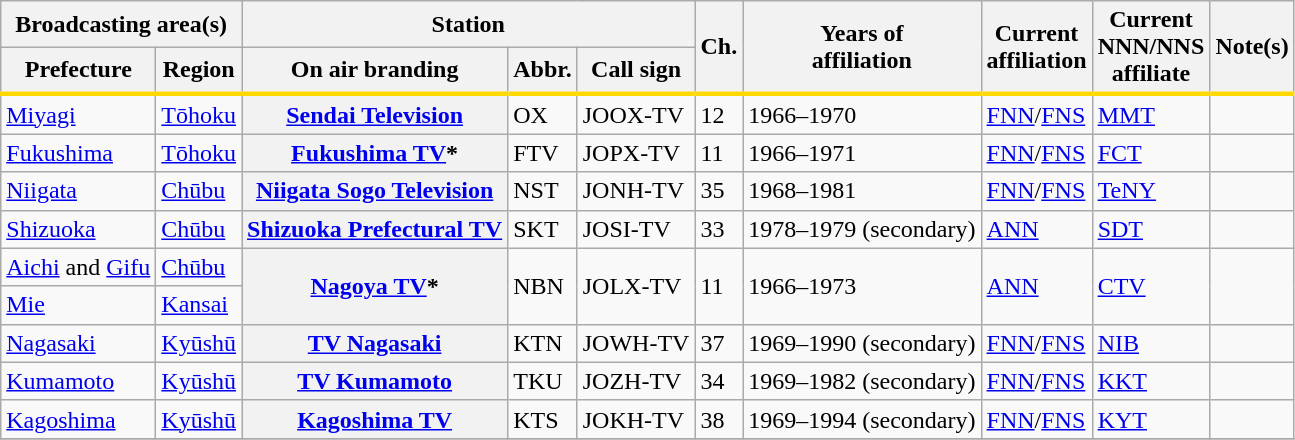<table class="wikitable sortable">
<tr>
<th colspan="2">Broadcasting area(s)</th>
<th colspan="3">Station</th>
<th rowspan="2" style="border-bottom:3px solid #FFD800;">Ch.</th>
<th rowspan="2" style="border-bottom:3px solid #FFD800;">Years of<br>affiliation</th>
<th rowspan="2" style="border-bottom:3px solid #FFD800;">Current<br>affiliation</th>
<th rowspan="2" style="border-bottom:3px solid #FFD800;">Current<br>NNN/NNS<br>affiliate</th>
<th rowspan="2" style="border-bottom:3px solid #FFD800;" class="unsortable">Note(s)</th>
</tr>
<tr>
<th style="border-bottom:3px solid #FFD800;">Prefecture</th>
<th style="border-bottom:3px solid #FFD800;">Region</th>
<th style="border-bottom:3px solid #FFD800;">On air branding</th>
<th style="border-bottom:3px solid #FFD800;">Abbr.</th>
<th style="border-bottom:3px solid #FFD800;">Call sign</th>
</tr>
<tr>
<td><a href='#'>Miyagi</a></td>
<td><a href='#'>Tōhoku</a></td>
<th><a href='#'>Sendai Television</a></th>
<td>OX</td>
<td>JOOX-TV</td>
<td>12</td>
<td>1966–1970</td>
<td><a href='#'>FNN</a>/<a href='#'>FNS</a></td>
<td><a href='#'>MMT</a></td>
<td></td>
</tr>
<tr>
<td><a href='#'>Fukushima</a></td>
<td><a href='#'>Tōhoku</a></td>
<th><a href='#'>Fukushima TV</a>*</th>
<td>FTV</td>
<td>JOPX-TV</td>
<td>11</td>
<td>1966–1971</td>
<td><a href='#'>FNN</a>/<a href='#'>FNS</a></td>
<td><a href='#'>FCT</a></td>
<td></td>
</tr>
<tr>
<td><a href='#'>Niigata</a></td>
<td><a href='#'>Chūbu</a></td>
<th><a href='#'>Niigata Sogo Television</a></th>
<td>NST</td>
<td>JONH-TV</td>
<td>35</td>
<td>1968–1981</td>
<td><a href='#'>FNN</a>/<a href='#'>FNS</a></td>
<td><a href='#'>TeNY</a></td>
<td></td>
</tr>
<tr>
<td><a href='#'>Shizuoka</a></td>
<td><a href='#'>Chūbu</a></td>
<th><a href='#'>Shizuoka Prefectural TV</a></th>
<td>SKT</td>
<td>JOSI-TV</td>
<td>33</td>
<td>1978–1979 (secondary)</td>
<td><a href='#'>ANN</a></td>
<td><a href='#'>SDT</a></td>
<td></td>
</tr>
<tr>
<td><a href='#'>Aichi</a> and <a href='#'>Gifu</a></td>
<td><a href='#'>Chūbu</a></td>
<th rowspan="2"><a href='#'>Nagoya TV</a>*</th>
<td rowspan="2">NBN</td>
<td rowspan="2">JOLX-TV</td>
<td rowspan="2">11</td>
<td rowspan="2">1966–1973</td>
<td rowspan="2"><a href='#'>ANN</a></td>
<td rowspan="2"><a href='#'>CTV</a></td>
<td rowspan="2"></td>
</tr>
<tr>
<td><a href='#'>Mie</a></td>
<td><a href='#'>Kansai</a></td>
</tr>
<tr>
<td><a href='#'>Nagasaki</a></td>
<td><a href='#'>Kyūshū</a></td>
<th><a href='#'>TV Nagasaki</a></th>
<td>KTN</td>
<td>JOWH-TV</td>
<td>37</td>
<td>1969–1990 (secondary)</td>
<td><a href='#'>FNN</a>/<a href='#'>FNS</a></td>
<td><a href='#'>NIB</a></td>
<td></td>
</tr>
<tr>
<td><a href='#'>Kumamoto</a></td>
<td><a href='#'>Kyūshū</a></td>
<th><a href='#'>TV Kumamoto</a></th>
<td>TKU</td>
<td>JOZH-TV</td>
<td>34</td>
<td>1969–1982 (secondary)</td>
<td><a href='#'>FNN</a>/<a href='#'>FNS</a></td>
<td><a href='#'>KKT</a></td>
<td></td>
</tr>
<tr>
<td><a href='#'>Kagoshima</a></td>
<td><a href='#'>Kyūshū</a></td>
<th><a href='#'>Kagoshima TV</a></th>
<td>KTS</td>
<td>JOKH-TV</td>
<td>38</td>
<td>1969–1994 (secondary)</td>
<td><a href='#'>FNN</a>/<a href='#'>FNS</a></td>
<td><a href='#'>KYT</a></td>
<td></td>
</tr>
<tr>
</tr>
</table>
